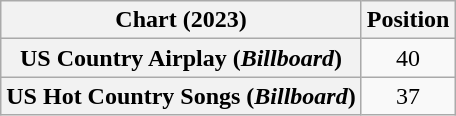<table class="wikitable sortable plainrowheaders" style="text-align:center">
<tr>
<th scope="col">Chart (2023)</th>
<th scope="col">Position</th>
</tr>
<tr>
<th scope="row">US Country Airplay (<em>Billboard</em>)</th>
<td>40</td>
</tr>
<tr>
<th scope="row">US Hot Country Songs (<em>Billboard</em>)</th>
<td>37</td>
</tr>
</table>
